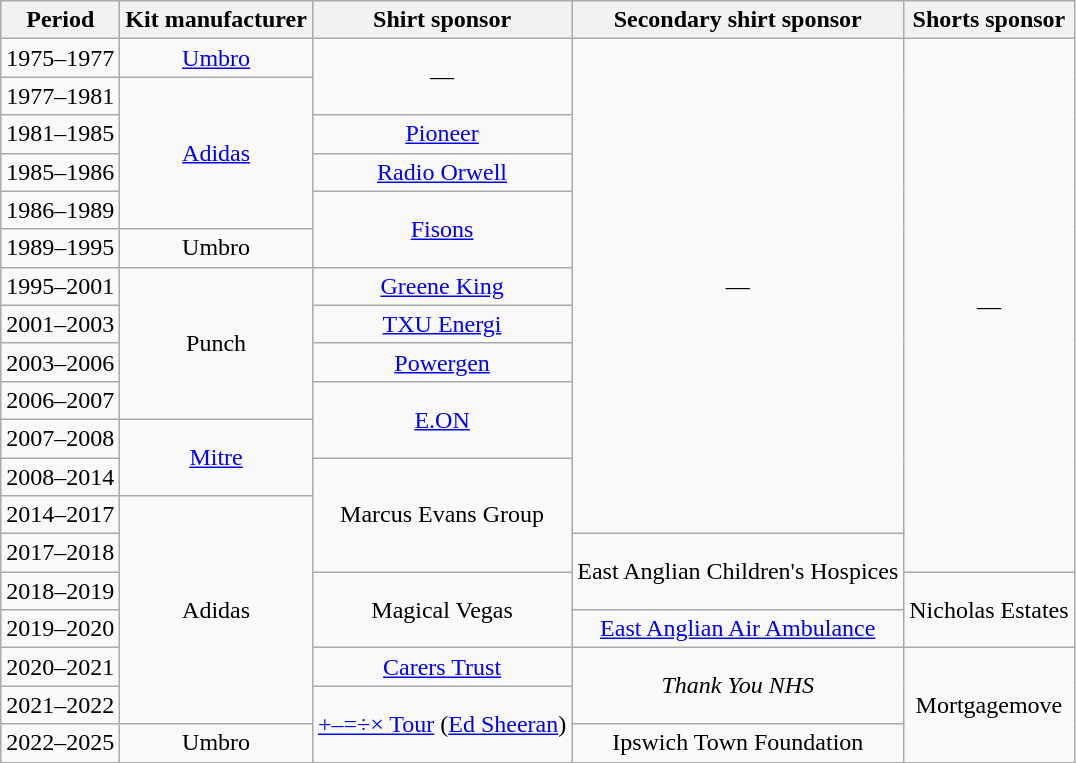<table class="wikitable" style="text-align: center">
<tr>
<th>Period</th>
<th>Kit manufacturer</th>
<th>Shirt sponsor</th>
<th>Secondary shirt sponsor</th>
<th>Shorts sponsor</th>
</tr>
<tr>
<td>1975–1977</td>
<td><a href='#'>Umbro</a></td>
<td rowspan=2>—</td>
<td rowspan=13>—</td>
<td rowspan=14>—</td>
</tr>
<tr>
<td>1977–1981</td>
<td rowspan=4><a href='#'>Adidas</a></td>
</tr>
<tr>
<td>1981–1985</td>
<td><a href='#'>Pioneer</a></td>
</tr>
<tr>
<td>1985–1986</td>
<td><a href='#'>Radio Orwell</a></td>
</tr>
<tr>
<td>1986–1989</td>
<td rowspan=2><a href='#'>Fisons</a></td>
</tr>
<tr>
<td>1989–1995</td>
<td>Umbro</td>
</tr>
<tr>
<td>1995–2001</td>
<td rowspan=4>Punch</td>
<td><a href='#'>Greene King</a></td>
</tr>
<tr>
<td>2001–2003</td>
<td><a href='#'>TXU Energi</a></td>
</tr>
<tr>
<td>2003–2006</td>
<td><a href='#'>Powergen</a></td>
</tr>
<tr>
<td>2006–2007</td>
<td rowspan=2><a href='#'>E.ON</a></td>
</tr>
<tr>
<td>2007–2008</td>
<td rowspan=2><a href='#'>Mitre</a></td>
</tr>
<tr>
<td>2008–2014</td>
<td rowspan=3>Marcus Evans Group</td>
</tr>
<tr>
<td>2014–2017</td>
<td rowspan=6>Adidas</td>
</tr>
<tr>
<td>2017–2018</td>
<td rowspan=2>East Anglian Children's Hospices</td>
</tr>
<tr>
<td>2018–2019</td>
<td rowspan=2>Magical Vegas</td>
<td rowspan=2>Nicholas Estates</td>
</tr>
<tr>
<td>2019–2020</td>
<td><a href='#'>East Anglian Air Ambulance</a></td>
</tr>
<tr>
<td>2020–2021</td>
<td><a href='#'>Carers Trust</a></td>
<td rowspan=2><em>Thank You NHS</em></td>
<td rowspan=3>Mortgagemove</td>
</tr>
<tr>
<td>2021–2022</td>
<td rowspan=2><a href='#'>+–=÷× Tour</a> (<a href='#'>Ed Sheeran</a>)</td>
</tr>
<tr>
<td>2022–2025</td>
<td>Umbro</td>
<td>Ipswich Town Foundation</td>
</tr>
</table>
